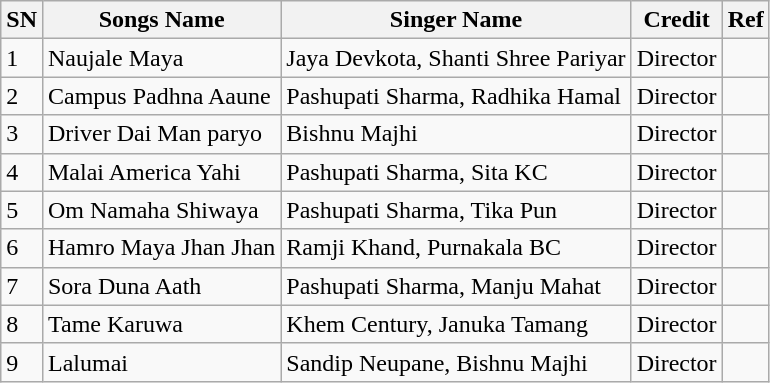<table class="wikitable">
<tr>
<th>SN</th>
<th>Songs Name</th>
<th>Singer Name</th>
<th>Credit</th>
<th>Ref</th>
</tr>
<tr>
<td>1</td>
<td>Naujale Maya</td>
<td>Jaya Devkota, Shanti Shree Pariyar</td>
<td>Director</td>
<td></td>
</tr>
<tr>
<td>2</td>
<td>Campus Padhna Aaune</td>
<td>Pashupati Sharma, Radhika Hamal</td>
<td>Director</td>
<td></td>
</tr>
<tr>
<td>3</td>
<td>Driver Dai Man paryo</td>
<td>Bishnu Majhi</td>
<td>Director</td>
<td></td>
</tr>
<tr>
<td>4</td>
<td>Malai America Yahi</td>
<td>Pashupati Sharma, Sita KC</td>
<td>Director</td>
<td></td>
</tr>
<tr>
<td>5</td>
<td>Om Namaha Shiwaya</td>
<td>Pashupati Sharma, Tika Pun</td>
<td>Director</td>
<td></td>
</tr>
<tr>
<td>6</td>
<td>Hamro Maya Jhan Jhan</td>
<td>Ramji Khand, Purnakala BC</td>
<td>Director</td>
<td></td>
</tr>
<tr>
<td>7</td>
<td>Sora Duna Aath</td>
<td>Pashupati Sharma, Manju Mahat</td>
<td>Director</td>
<td></td>
</tr>
<tr>
<td>8</td>
<td>Tame Karuwa</td>
<td>Khem Century, Januka Tamang</td>
<td>Director</td>
<td></td>
</tr>
<tr>
<td>9</td>
<td>Lalumai</td>
<td>Sandip Neupane, Bishnu Majhi</td>
<td>Director</td>
<td></td>
</tr>
</table>
